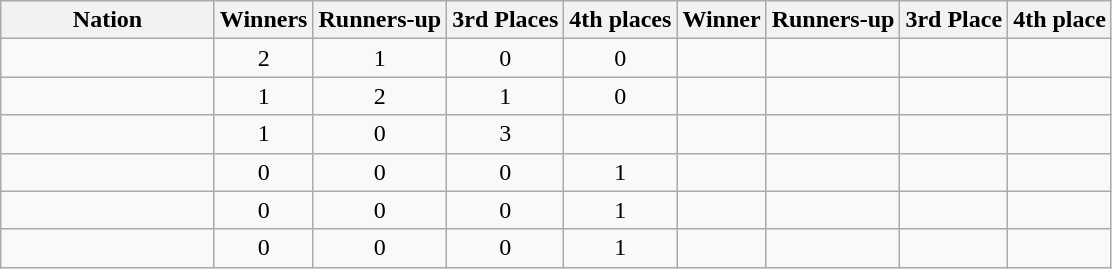<table class="wikitable sortable">
<tr>
<th width=135>Nation</th>
<th>Winners</th>
<th>Runners-up</th>
<th>3rd Places</th>
<th>4th places</th>
<th>Winner</th>
<th>Runners-up</th>
<th>3rd Place</th>
<th>4th place</th>
</tr>
<tr>
<td></td>
<td align=center>2</td>
<td align=center>1</td>
<td align=center>0</td>
<td align=center>0</td>
<td></td>
<td></td>
<td></td>
<td></td>
</tr>
<tr>
<td></td>
<td align=center>1</td>
<td align=center>2</td>
<td align=center>1</td>
<td align=center>0</td>
<td></td>
<td></td>
<td></td>
<td></td>
</tr>
<tr>
<td></td>
<td align=center>1</td>
<td align=center>0</td>
<td align=center>3</td>
<td align=center></td>
<td></td>
<td></td>
<td></td>
<td></td>
</tr>
<tr>
<td></td>
<td align=center>0</td>
<td align=center>0</td>
<td align=center>0</td>
<td align=center>1</td>
<td></td>
<td></td>
<td></td>
<td></td>
</tr>
<tr>
<td></td>
<td align=center>0</td>
<td align=center>0</td>
<td align=center>0</td>
<td align=center>1</td>
<td></td>
<td></td>
<td></td>
<td></td>
</tr>
<tr>
<td></td>
<td align=center>0</td>
<td align=center>0</td>
<td align=center>0</td>
<td align=center>1</td>
<td></td>
<td></td>
<td></td>
<td></td>
</tr>
</table>
